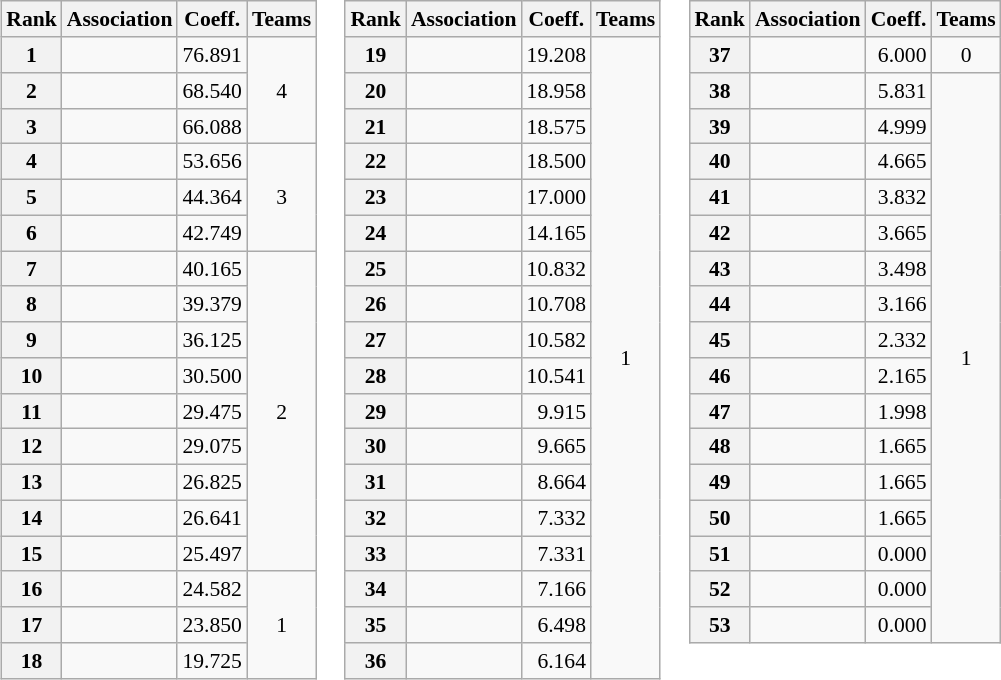<table>
<tr valign=top style="font-size:90%">
<td><br><table class="wikitable">
<tr>
<th>Rank</th>
<th>Association</th>
<th>Coeff.</th>
<th>Teams</th>
</tr>
<tr>
<th>1</th>
<td></td>
<td align=right>76.891</td>
<td align=center rowspan=3>4</td>
</tr>
<tr>
<th>2</th>
<td></td>
<td align=right>68.540</td>
</tr>
<tr>
<th>3</th>
<td></td>
<td align=right>66.088</td>
</tr>
<tr>
<th>4</th>
<td></td>
<td align=right>53.656</td>
<td align=center rowspan=3>3</td>
</tr>
<tr>
<th>5</th>
<td></td>
<td align=right>44.364</td>
</tr>
<tr>
<th>6</th>
<td></td>
<td align=right>42.749</td>
</tr>
<tr>
<th>7</th>
<td></td>
<td align=right>40.165</td>
<td align=center rowspan=9>2</td>
</tr>
<tr>
<th>8</th>
<td></td>
<td align=right>39.379</td>
</tr>
<tr>
<th>9</th>
<td></td>
<td align=right>36.125</td>
</tr>
<tr>
<th>10</th>
<td></td>
<td align=right>30.500</td>
</tr>
<tr>
<th>11</th>
<td></td>
<td align=right>29.475</td>
</tr>
<tr>
<th>12</th>
<td></td>
<td align=right>29.075</td>
</tr>
<tr>
<th>13</th>
<td></td>
<td align=right>26.825</td>
</tr>
<tr>
<th>14</th>
<td></td>
<td align=right>26.641</td>
</tr>
<tr>
<th>15</th>
<td></td>
<td align=right>25.497</td>
</tr>
<tr>
<th>16</th>
<td></td>
<td align=right>24.582</td>
<td align=center rowspan=3>1</td>
</tr>
<tr>
<th>17</th>
<td></td>
<td align=right>23.850</td>
</tr>
<tr>
<th>18</th>
<td></td>
<td align=right>19.725</td>
</tr>
</table>
</td>
<td><br><table class="wikitable">
<tr>
<th>Rank</th>
<th>Association</th>
<th>Coeff.</th>
<th>Teams</th>
</tr>
<tr>
<th>19</th>
<td></td>
<td align=right>19.208</td>
<td align=center rowspan=18>1</td>
</tr>
<tr>
<th>20</th>
<td></td>
<td align=right>18.958</td>
</tr>
<tr>
<th>21</th>
<td></td>
<td align=right>18.575</td>
</tr>
<tr>
<th>22</th>
<td></td>
<td align=right>18.500</td>
</tr>
<tr>
<th>23</th>
<td></td>
<td align=right>17.000</td>
</tr>
<tr>
<th>24</th>
<td></td>
<td align=right>14.165</td>
</tr>
<tr>
<th>25</th>
<td></td>
<td align=right>10.832</td>
</tr>
<tr>
<th>26</th>
<td></td>
<td align=right>10.708</td>
</tr>
<tr>
<th>27</th>
<td></td>
<td align=right>10.582</td>
</tr>
<tr>
<th>28</th>
<td></td>
<td align=right>10.541</td>
</tr>
<tr>
<th>29</th>
<td></td>
<td align=right>9.915</td>
</tr>
<tr>
<th>30</th>
<td></td>
<td align=right>9.665</td>
</tr>
<tr>
<th>31</th>
<td></td>
<td align=right>8.664</td>
</tr>
<tr>
<th>32</th>
<td></td>
<td align=right>7.332</td>
</tr>
<tr>
<th>33</th>
<td></td>
<td align=right>7.331</td>
</tr>
<tr>
<th>34</th>
<td></td>
<td align=right>7.166</td>
</tr>
<tr>
<th>35</th>
<td></td>
<td align=right>6.498</td>
</tr>
<tr>
<th>36</th>
<td></td>
<td align=right>6.164</td>
</tr>
</table>
</td>
<td><br><table class="wikitable">
<tr>
<th>Rank</th>
<th>Association</th>
<th>Coeff.</th>
<th>Teams</th>
</tr>
<tr>
<th>37</th>
<td></td>
<td align=right>6.000</td>
<td align=center>0</td>
</tr>
<tr>
<th>38</th>
<td></td>
<td align=right>5.831</td>
<td align=center rowspan=16>1</td>
</tr>
<tr>
<th>39</th>
<td></td>
<td align=right>4.999</td>
</tr>
<tr>
<th>40</th>
<td></td>
<td align=right>4.665</td>
</tr>
<tr>
<th>41</th>
<td></td>
<td align=right>3.832</td>
</tr>
<tr>
<th>42</th>
<td></td>
<td align=right>3.665</td>
</tr>
<tr>
<th>43</th>
<td></td>
<td align=right>3.498</td>
</tr>
<tr>
<th>44</th>
<td></td>
<td align=right>3.166</td>
</tr>
<tr>
<th>45</th>
<td></td>
<td align=right>2.332</td>
</tr>
<tr>
<th>46</th>
<td></td>
<td align=right>2.165</td>
</tr>
<tr>
<th>47</th>
<td></td>
<td align=right>1.998</td>
</tr>
<tr>
<th>48</th>
<td></td>
<td align=right>1.665</td>
</tr>
<tr>
<th>49</th>
<td></td>
<td align=right>1.665</td>
</tr>
<tr>
<th>50</th>
<td></td>
<td align=right>1.665</td>
</tr>
<tr>
<th>51</th>
<td></td>
<td align=right>0.000</td>
</tr>
<tr>
<th>52</th>
<td></td>
<td align=right>0.000</td>
</tr>
<tr>
<th>53</th>
<td></td>
<td align=right>0.000</td>
</tr>
</table>
</td>
</tr>
</table>
